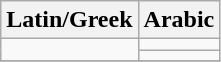<table class="wikitable">
<tr>
<th>Latin/Greek</th>
<th>Arabic</th>
</tr>
<tr>
<td rowspan=2></td>
<td></td>
</tr>
<tr>
<td></td>
</tr>
<tr>
</tr>
</table>
